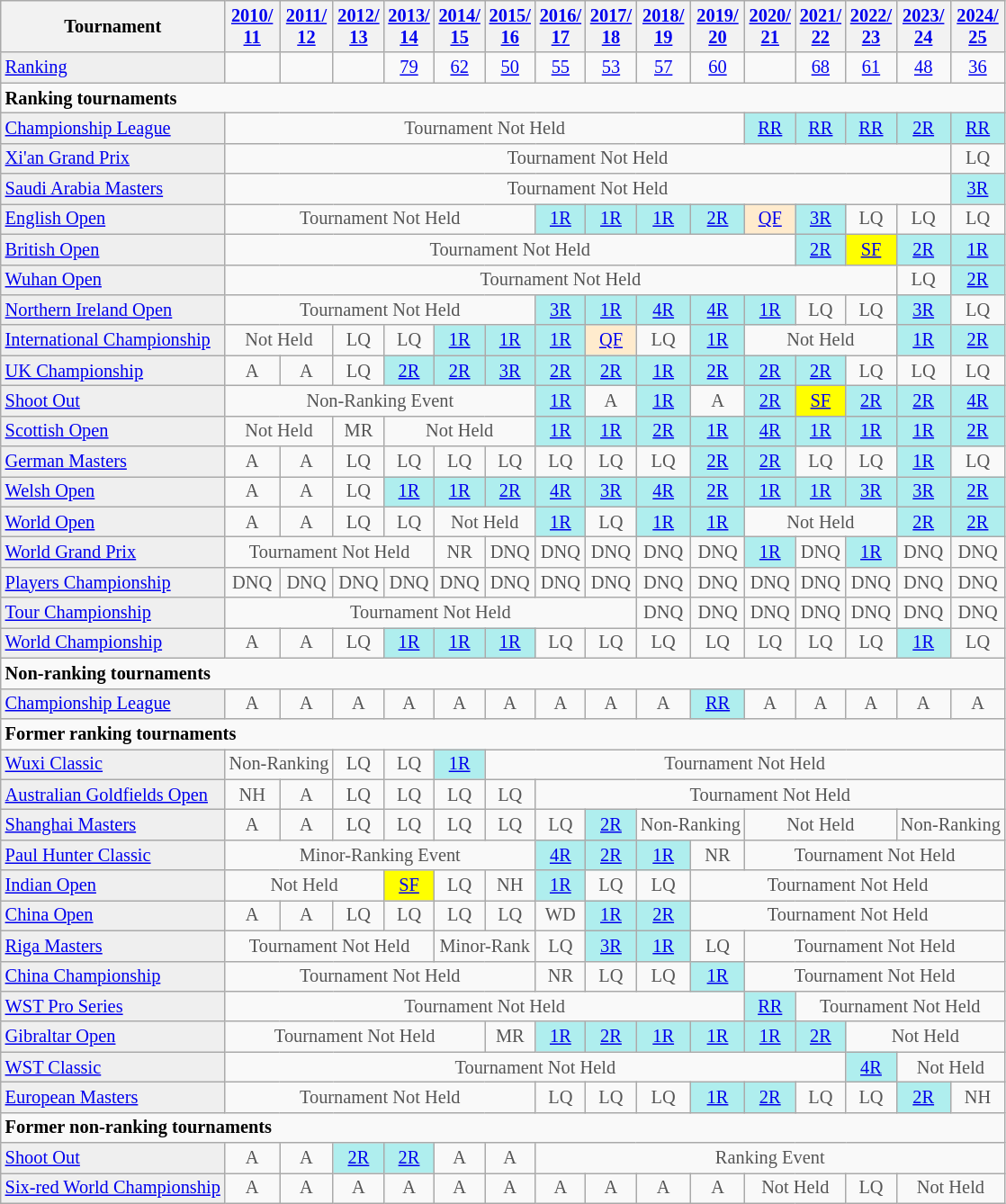<table class="wikitable" style="font-size:85%;">
<tr>
<th>Tournament</th>
<th><a href='#'>2010/<br>11</a></th>
<th><a href='#'>2011/<br>12</a></th>
<th><a href='#'>2012/<br>13</a></th>
<th><a href='#'>2013/<br>14</a></th>
<th><a href='#'>2014/<br>15</a></th>
<th><a href='#'>2015/<br>16</a></th>
<th><a href='#'>2016/<br>17</a></th>
<th><a href='#'>2017/<br>18</a></th>
<th><a href='#'>2018/<br>19</a></th>
<th><a href='#'>2019/<br>20</a></th>
<th><a href='#'>2020/<br>21</a></th>
<th><a href='#'>2021/<br>22</a></th>
<th><a href='#'>2022/<br>23</a></th>
<th><a href='#'>2023/<br>24</a></th>
<th><a href='#'>2024/<br>25</a></th>
</tr>
<tr>
<td style="background:#EFEFEF;"><a href='#'>Ranking</a></td>
<td align="center"></td>
<td align="center"></td>
<td align="center"></td>
<td align="center"><a href='#'>79</a></td>
<td align="center"><a href='#'>62</a></td>
<td align="center"><a href='#'>50</a></td>
<td align="center"><a href='#'>55</a></td>
<td align="center"><a href='#'>53</a></td>
<td align="center"><a href='#'>57</a></td>
<td align="center"><a href='#'>60</a></td>
<td align="center"></td>
<td align="center"><a href='#'>68</a></td>
<td align="center"><a href='#'>61</a></td>
<td align="center"><a href='#'>48</a></td>
<td align="center"><a href='#'>36</a></td>
</tr>
<tr>
<td colspan="20"><strong>Ranking tournaments</strong></td>
</tr>
<tr>
<td style="background:#EFEFEF;"><a href='#'>Championship League</a></td>
<td align="center" colspan="10" style="color:#555555;">Tournament Not Held</td>
<td align="center" style="background:#afeeee;"><a href='#'>RR</a></td>
<td align="center" style="background:#afeeee;"><a href='#'>RR</a></td>
<td align="center" style="background:#afeeee;"><a href='#'>RR</a></td>
<td align="center" style="background:#afeeee;"><a href='#'>2R</a></td>
<td align="center" style="background:#afeeee;"><a href='#'>RR</a></td>
</tr>
<tr>
<td style="background:#EFEFEF;"><a href='#'>Xi'an Grand Prix</a></td>
<td align="center" colspan="14" style="color:#555555;">Tournament Not Held</td>
<td align="center" style="color:#555555;">LQ</td>
</tr>
<tr>
<td style="background:#EFEFEF;"><a href='#'>Saudi Arabia Masters</a></td>
<td align="center" colspan="14" style="color:#555555;">Tournament Not Held</td>
<td align="center" style="background:#afeeee;"><a href='#'>3R</a></td>
</tr>
<tr>
<td style="background:#EFEFEF;"><a href='#'>English Open</a></td>
<td align="center" colspan="6" style="color:#555555;">Tournament Not Held</td>
<td align="center" style="background:#afeeee;"><a href='#'>1R</a></td>
<td align="center" style="background:#afeeee;"><a href='#'>1R</a></td>
<td align="center" style="background:#afeeee;"><a href='#'>1R</a></td>
<td align="center" style="background:#afeeee;"><a href='#'>2R</a></td>
<td align="center" style="background:#ffebcd;"><a href='#'>QF</a></td>
<td align="center" style="background:#afeeee;"><a href='#'>3R</a></td>
<td align="center" style="color:#555555;">LQ</td>
<td align="center" style="color:#555555;">LQ</td>
<td align="center" style="color:#555555;">LQ</td>
</tr>
<tr>
<td style="background:#EFEFEF;"><a href='#'>British Open</a></td>
<td align="center" colspan="11" style="color:#555555;">Tournament Not Held</td>
<td align="center" style="background:#afeeee;"><a href='#'>2R</a></td>
<td align="center" style="background:yellow;"><a href='#'>SF</a></td>
<td align="center" style="background:#afeeee;"><a href='#'>2R</a></td>
<td align="center" style="background:#afeeee;"><a href='#'>1R</a></td>
</tr>
<tr>
<td style="background:#EFEFEF;"><a href='#'>Wuhan Open</a></td>
<td align="center" colspan="13" style="color:#555555;">Tournament Not Held</td>
<td align="center" style="color:#555555;">LQ</td>
<td align="center" style="background:#afeeee;"><a href='#'>2R</a></td>
</tr>
<tr>
<td style="background:#EFEFEF;"><a href='#'>Northern Ireland Open</a></td>
<td align="center" colspan="6" style="color:#555555;">Tournament Not Held</td>
<td align="center" style="background:#afeeee;"><a href='#'>3R</a></td>
<td align="center" style="background:#afeeee;"><a href='#'>1R</a></td>
<td align="center" style="background:#afeeee;"><a href='#'>4R</a></td>
<td align="center" style="background:#afeeee;"><a href='#'>4R</a></td>
<td align="center" style="background:#afeeee;"><a href='#'>1R</a></td>
<td align="center" style="color:#555555;">LQ</td>
<td align="center" style="color:#555555;">LQ</td>
<td align="center" style="background:#afeeee;"><a href='#'>3R</a></td>
<td align="center" style="color:#555555;">LQ</td>
</tr>
<tr>
<td style="background:#EFEFEF;"><a href='#'>International Championship</a></td>
<td align="center" colspan="2" style="color:#555555;">Not Held</td>
<td align="center" style="color:#555555;">LQ</td>
<td align="center" style="color:#555555;">LQ</td>
<td align="center" style="background:#afeeee;"><a href='#'>1R</a></td>
<td align="center" style="background:#afeeee;"><a href='#'>1R</a></td>
<td align="center" style="background:#afeeee;"><a href='#'>1R</a></td>
<td align="center" style="background:#ffebcd;"><a href='#'>QF</a></td>
<td align="center" style="color:#555555;">LQ</td>
<td align="center" style="background:#afeeee;"><a href='#'>1R</a></td>
<td align="center" colspan="3" style="color:#555555;">Not Held</td>
<td align="center" style="background:#afeeee;"><a href='#'>1R</a></td>
<td align="center" style="background:#afeeee;"><a href='#'>2R</a></td>
</tr>
<tr>
<td style="background:#EFEFEF;"><a href='#'>UK Championship</a></td>
<td align="center" style="color:#555555;">A</td>
<td align="center" style="color:#555555;">A</td>
<td align="center" style="color:#555555;">LQ</td>
<td align="center" style="background:#afeeee;"><a href='#'>2R</a></td>
<td align="center" style="background:#afeeee;"><a href='#'>2R</a></td>
<td align="center" style="background:#afeeee;"><a href='#'>3R</a></td>
<td align="center" style="background:#afeeee;"><a href='#'>2R</a></td>
<td align="center" style="background:#afeeee;"><a href='#'>2R</a></td>
<td align="center" style="background:#afeeee;"><a href='#'>1R</a></td>
<td align="center" style="background:#afeeee;"><a href='#'>2R</a></td>
<td align="center" style="background:#afeeee;"><a href='#'>2R</a></td>
<td align="center" style="background:#afeeee;"><a href='#'>2R</a></td>
<td align="center" style="color:#555555;">LQ</td>
<td align="center" style="color:#555555;">LQ</td>
<td align="center" style="color:#555555;">LQ</td>
</tr>
<tr>
<td style="background:#EFEFEF;"><a href='#'>Shoot Out</a></td>
<td align="center" colspan="6" style="color:#555555;">Non-Ranking Event</td>
<td align="center" style="background:#afeeee;"><a href='#'>1R</a></td>
<td align="center" style="color:#555555;">A</td>
<td align="center" style="background:#afeeee;"><a href='#'>1R</a></td>
<td align="center" style="color:#555555;">A</td>
<td align="center" style="background:#afeeee;"><a href='#'>2R</a></td>
<td align="center" style="background:yellow;"><a href='#'>SF</a></td>
<td align="center" style="background:#afeeee;"><a href='#'>2R</a></td>
<td align="center" style="background:#afeeee;"><a href='#'>2R</a></td>
<td align="center" style="background:#afeeee;"><a href='#'>4R</a></td>
</tr>
<tr>
<td style="background:#EFEFEF;"><a href='#'>Scottish Open</a></td>
<td align="center" colspan="2" style="color:#555555;">Not Held</td>
<td align="center" style="color:#555555;">MR</td>
<td align="center" colspan="3" style="color:#555555;">Not Held</td>
<td align="center" style="background:#afeeee;"><a href='#'>1R</a></td>
<td align="center" style="background:#afeeee;"><a href='#'>1R</a></td>
<td align="center" style="background:#afeeee;"><a href='#'>2R</a></td>
<td align="center" style="background:#afeeee;"><a href='#'>1R</a></td>
<td align="center" style="background:#afeeee;"><a href='#'>4R</a></td>
<td align="center" style="background:#afeeee;"><a href='#'>1R</a></td>
<td align="center" style="background:#afeeee;"><a href='#'>1R</a></td>
<td align="center" style="background:#afeeee;"><a href='#'>1R</a></td>
<td align="center" style="background:#afeeee;"><a href='#'>2R</a></td>
</tr>
<tr>
<td style="background:#EFEFEF;"><a href='#'>German Masters</a></td>
<td align="center" style="color:#555555;">A</td>
<td align="center" style="color:#555555;">A</td>
<td align="center" style="color:#555555;">LQ</td>
<td align="center" style="color:#555555;">LQ</td>
<td align="center" style="color:#555555;">LQ</td>
<td align="center" style="color:#555555;">LQ</td>
<td align="center" style="color:#555555;">LQ</td>
<td align="center" style="color:#555555;">LQ</td>
<td align="center" style="color:#555555;">LQ</td>
<td align="center" style="background:#afeeee;"><a href='#'>2R</a></td>
<td align="center" style="background:#afeeee;"><a href='#'>2R</a></td>
<td align="center" style="color:#555555;">LQ</td>
<td align="center" style="color:#555555;">LQ</td>
<td align="center" style="background:#afeeee;"><a href='#'>1R</a></td>
<td align="center" style="color:#555555;">LQ</td>
</tr>
<tr>
<td style="background:#EFEFEF;"><a href='#'>Welsh Open</a></td>
<td align="center" style="color:#555555;">A</td>
<td align="center" style="color:#555555;">A</td>
<td align="center" style="color:#555555;">LQ</td>
<td align="center" style="background:#afeeee;"><a href='#'>1R</a></td>
<td align="center" style="background:#afeeee;"><a href='#'>1R</a></td>
<td align="center" style="background:#afeeee;"><a href='#'>2R</a></td>
<td align="center" style="background:#afeeee;"><a href='#'>4R</a></td>
<td align="center" style="background:#afeeee;"><a href='#'>3R</a></td>
<td align="center" style="background:#afeeee;"><a href='#'>4R</a></td>
<td align="center" style="background:#afeeee;"><a href='#'>2R</a></td>
<td align="center" style="background:#afeeee;"><a href='#'>1R</a></td>
<td align="center" style="background:#afeeee;"><a href='#'>1R</a></td>
<td align="center" style="background:#afeeee;"><a href='#'>3R</a></td>
<td align="center" style="background:#afeeee;"><a href='#'>3R</a></td>
<td align="center" style="background:#afeeee;"><a href='#'>2R</a></td>
</tr>
<tr>
<td style="background:#EFEFEF;"><a href='#'>World Open</a></td>
<td align="center" style="color:#555555;">A</td>
<td align="center" style="color:#555555;">A</td>
<td align="center" style="color:#555555;">LQ</td>
<td align="center" style="color:#555555;">LQ</td>
<td align="center" colspan="2" style="color:#555555;">Not Held</td>
<td align="center" style="background:#afeeee;"><a href='#'>1R</a></td>
<td align="center" style="color:#555555;">LQ</td>
<td align="center" style="background:#afeeee;"><a href='#'>1R</a></td>
<td align="center" style="background:#afeeee;"><a href='#'>1R</a></td>
<td align="center" colspan="3" style="color:#555555;">Not Held</td>
<td align="center" style="background:#afeeee;"><a href='#'>2R</a></td>
<td align="center" style="background:#afeeee;"><a href='#'>2R</a></td>
</tr>
<tr>
<td style="background:#EFEFEF;"><a href='#'>World Grand Prix</a></td>
<td align="center" colspan="4" style="color:#555555;">Tournament Not Held</td>
<td align="center" style="color:#555555;">NR</td>
<td align="center" style="color:#555555;">DNQ</td>
<td align="center" style="color:#555555;">DNQ</td>
<td align="center" style="color:#555555;">DNQ</td>
<td align="center" style="color:#555555;">DNQ</td>
<td align="center" style="color:#555555;">DNQ</td>
<td align="center" style="background:#afeeee;"><a href='#'>1R</a></td>
<td align="center" style="color:#555555;">DNQ</td>
<td align="center" style="background:#afeeee;"><a href='#'>1R</a></td>
<td align="center" style="color:#555555;">DNQ</td>
<td align="center" style="color:#555555;">DNQ</td>
</tr>
<tr>
<td style="background:#EFEFEF;"><a href='#'>Players Championship</a></td>
<td align="center" style="color:#555555;">DNQ</td>
<td align="center" style="color:#555555;">DNQ</td>
<td align="center" style="color:#555555;">DNQ</td>
<td align="center" style="color:#555555;">DNQ</td>
<td align="center" style="color:#555555;">DNQ</td>
<td align="center" style="color:#555555;">DNQ</td>
<td align="center" style="color:#555555;">DNQ</td>
<td align="center" style="color:#555555;">DNQ</td>
<td align="center" style="color:#555555;">DNQ</td>
<td align="center" style="color:#555555;">DNQ</td>
<td align="center" style="color:#555555;">DNQ</td>
<td align="center" style="color:#555555;">DNQ</td>
<td align="center" style="color:#555555;">DNQ</td>
<td align="center" style="color:#555555;">DNQ</td>
<td align="center" style="color:#555555;">DNQ</td>
</tr>
<tr>
<td style="background:#EFEFEF;"><a href='#'>Tour Championship</a></td>
<td align="center" colspan="8" style="color:#555555;">Tournament Not Held</td>
<td align="center" style="color:#555555;">DNQ</td>
<td align="center" style="color:#555555;">DNQ</td>
<td align="center" style="color:#555555;">DNQ</td>
<td align="center" style="color:#555555;">DNQ</td>
<td align="center" style="color:#555555;">DNQ</td>
<td align="center" style="color:#555555;">DNQ</td>
<td align="center" style="color:#555555;">DNQ</td>
</tr>
<tr>
<td style="background:#EFEFEF;"><a href='#'>World Championship</a></td>
<td align="center" style="color:#555555;">A</td>
<td align="center" style="color:#555555;">A</td>
<td align="center" style="color:#555555;">LQ</td>
<td align="center" style="background:#afeeee;"><a href='#'>1R</a></td>
<td align="center" style="background:#afeeee;"><a href='#'>1R</a></td>
<td align="center" style="background:#afeeee;"><a href='#'>1R</a></td>
<td align="center" style="color:#555555;">LQ</td>
<td align="center" style="color:#555555;">LQ</td>
<td align="center" style="color:#555555;">LQ</td>
<td align="center" style="color:#555555;">LQ</td>
<td align="center" style="color:#555555;">LQ</td>
<td align="center" style="color:#555555;">LQ</td>
<td align="center" style="color:#555555;">LQ</td>
<td align="center" style="background:#afeeee;"><a href='#'>1R</a></td>
<td align="center" style="color:#555555;">LQ</td>
</tr>
<tr>
<td colspan="20"><strong>Non-ranking tournaments</strong></td>
</tr>
<tr>
<td style="background:#EFEFEF;"><a href='#'>Championship League</a></td>
<td align="center" style="color:#555555;">A</td>
<td align="center" style="color:#555555;">A</td>
<td align="center" style="color:#555555;">A</td>
<td align="center" style="color:#555555;">A</td>
<td align="center" style="color:#555555;">A</td>
<td align="center" style="color:#555555;">A</td>
<td align="center" style="color:#555555;">A</td>
<td align="center" style="color:#555555;">A</td>
<td align="center" style="color:#555555;">A</td>
<td align="center" style="background:#afeeee;"><a href='#'>RR</a></td>
<td align="center" style="color:#555555;">A</td>
<td align="center" style="color:#555555;">A</td>
<td align="center" style="color:#555555;">A</td>
<td align="center" style="color:#555555;">A</td>
<td align="center" style="color:#555555;">A</td>
</tr>
<tr>
<td colspan="20"><strong>Former ranking tournaments</strong></td>
</tr>
<tr>
<td style="background:#EFEFEF;"><a href='#'>Wuxi Classic</a></td>
<td align="center" colspan="2" style="color:#555555;">Non-Ranking</td>
<td align="center" style="color:#555555;">LQ</td>
<td align="center" style="color:#555555;">LQ</td>
<td align="center" style="background:#afeeee;"><a href='#'>1R</a></td>
<td align="center" colspan="20" style="color:#555555;">Tournament Not Held</td>
</tr>
<tr>
<td style="background:#EFEFEF;"><a href='#'>Australian Goldfields Open</a></td>
<td align="center" style="color:#555555;">NH</td>
<td align="center" style="color:#555555;">A</td>
<td align="center" style="color:#555555;">LQ</td>
<td align="center" style="color:#555555;">LQ</td>
<td align="center" style="color:#555555;">LQ</td>
<td align="center" style="color:#555555;">LQ</td>
<td align="center" colspan="20" style="color:#555555;">Tournament Not Held</td>
</tr>
<tr>
<td style="background:#EFEFEF;"><a href='#'>Shanghai Masters</a></td>
<td align="center" style="color:#555555;">A</td>
<td align="center" style="color:#555555;">A</td>
<td align="center" style="color:#555555;">LQ</td>
<td align="center" style="color:#555555;">LQ</td>
<td align="center" style="color:#555555;">LQ</td>
<td align="center" style="color:#555555;">LQ</td>
<td align="center" style="color:#555555;">LQ</td>
<td align="center" style="background:#afeeee;"><a href='#'>2R</a></td>
<td align="center" colspan="2" style="color:#555555;">Non-Ranking</td>
<td align="center" colspan="3" style="color:#555555;">Not Held</td>
<td align="center" colspan="2" style="color:#555555;">Non-Ranking</td>
</tr>
<tr>
<td style="background:#EFEFEF;"><a href='#'>Paul Hunter Classic</a></td>
<td align="center" colspan="6" style="color:#555555;">Minor-Ranking Event</td>
<td align="center" style="background:#afeeee;"><a href='#'>4R</a></td>
<td align="center" style="background:#afeeee;"><a href='#'>2R</a></td>
<td align="center" style="background:#afeeee;"><a href='#'>1R</a></td>
<td align="center" style="color:#555555;">NR</td>
<td align="center" colspan="20" style="color:#555555;">Tournament Not Held</td>
</tr>
<tr>
<td style="background:#EFEFEF;"><a href='#'>Indian Open</a></td>
<td align="center" colspan="3" style="color:#555555;">Not Held</td>
<td align="center" style="background:yellow;"><a href='#'>SF</a></td>
<td align="center" style="color:#555555;">LQ</td>
<td align="center" style="color:#555555;">NH</td>
<td align="center" style="background:#afeeee;"><a href='#'>1R</a></td>
<td align="center" style="color:#555555;">LQ</td>
<td align="center" style="color:#555555;">LQ</td>
<td align="center" colspan="20" style="color:#555555;">Tournament Not Held</td>
</tr>
<tr>
<td style="background:#EFEFEF;"><a href='#'>China Open</a></td>
<td align="center" style="color:#555555;">A</td>
<td align="center" style="color:#555555;">A</td>
<td align="center" style="color:#555555;">LQ</td>
<td align="center" style="color:#555555;">LQ</td>
<td align="center" style="color:#555555;">LQ</td>
<td align="center" style="color:#555555;">LQ</td>
<td align="center" style="color:#555555;">WD</td>
<td align="center" style="background:#afeeee;"><a href='#'>1R</a></td>
<td align="center" style="background:#afeeee;"><a href='#'>2R</a></td>
<td align="center" colspan="20" style="color:#555555;">Tournament Not Held</td>
</tr>
<tr>
<td style="background:#EFEFEF;"><a href='#'>Riga Masters</a></td>
<td align="center" colspan="4" style="color:#555555;">Tournament Not Held</td>
<td align="center" colspan="2" style="color:#555555;">Minor-Rank</td>
<td align="center" style="color:#555555;">LQ</td>
<td align="center" style="background:#afeeee;"><a href='#'>3R</a></td>
<td align="center" style="background:#afeeee;"><a href='#'>1R</a></td>
<td align="center" style="color:#555555;">LQ</td>
<td align="center" colspan="20" style="color:#555555;">Tournament Not Held</td>
</tr>
<tr>
<td style="background:#EFEFEF;"><a href='#'>China Championship</a></td>
<td align="center" colspan="6" style="color:#555555;">Tournament Not Held</td>
<td align="center" style="color:#555555;">NR</td>
<td align="center" style="color:#555555;">LQ</td>
<td align="center" style="color:#555555;">LQ</td>
<td align="center" style="background:#afeeee;"><a href='#'>1R</a></td>
<td align="center" colspan="20" style="color:#555555;">Tournament Not Held</td>
</tr>
<tr>
<td style="background:#EFEFEF;"><a href='#'>WST Pro Series</a></td>
<td align="center" colspan="10" style="color:#555555;">Tournament Not Held</td>
<td align="center" style="background:#afeeee;"><a href='#'>RR</a></td>
<td align="center" colspan="20" style="color:#555555;">Tournament Not Held</td>
</tr>
<tr>
<td style="background:#EFEFEF;"><a href='#'>Gibraltar Open</a></td>
<td align="center" colspan="5" style="color:#555555;">Tournament Not Held</td>
<td align="center" style="color:#555555;">MR</td>
<td align="center" style="background:#afeeee;"><a href='#'>1R</a></td>
<td align="center" style="background:#afeeee;"><a href='#'>2R</a></td>
<td align="center" style="background:#afeeee;"><a href='#'>1R</a></td>
<td align="center" style="background:#afeeee;"><a href='#'>1R</a></td>
<td align="center" style="background:#afeeee;"><a href='#'>1R</a></td>
<td align="center" style="background:#afeeee;"><a href='#'>2R</a></td>
<td align="center" colspan="20" style="color:#555555;">Not Held</td>
</tr>
<tr>
<td style="background:#EFEFEF;"><a href='#'>WST Classic</a></td>
<td align="center" colspan="12" style="color:#555555;">Tournament Not Held</td>
<td align="center" style="background:#afeeee;"><a href='#'>4R</a></td>
<td align="center" colspan="2" style="color:#555555;">Not Held</td>
</tr>
<tr>
<td style="background:#EFEFEF;"><a href='#'>European Masters</a></td>
<td align="center" colspan="6" style="color:#555555;">Tournament Not Held</td>
<td align="center" style="color:#555555;">LQ</td>
<td align="center" style="color:#555555;">LQ</td>
<td align="center" style="color:#555555;">LQ</td>
<td align="center" style="background:#afeeee;"><a href='#'>1R</a></td>
<td align="center" style="background:#afeeee;"><a href='#'>2R</a></td>
<td align="center" style="color:#555555;">LQ</td>
<td align="center" style="color:#555555;">LQ</td>
<td align="center" style="background:#afeeee;"><a href='#'>2R</a></td>
<td align="center" style="color:#555555;">NH</td>
</tr>
<tr>
<td colspan="20"><strong>Former non-ranking tournaments</strong></td>
</tr>
<tr>
<td style="background:#EFEFEF;"><a href='#'>Shoot Out</a></td>
<td align="center" style="color:#555555;">A</td>
<td align="center" style="color:#555555;">A</td>
<td align="center" style="background:#afeeee;"><a href='#'>2R</a></td>
<td align="center" style="background:#afeeee;"><a href='#'>2R</a></td>
<td align="center" style="color:#555555;">A</td>
<td align="center" style="color:#555555;">A</td>
<td align="center" colspan="20" style="color:#555555;">Ranking Event</td>
</tr>
<tr>
<td style="background:#EFEFEF;"><a href='#'>Six-red World Championship</a></td>
<td align="center" style="color:#555555;">A</td>
<td align="center" style="color:#555555;">A</td>
<td align="center" style="color:#555555;">A</td>
<td align="center" style="color:#555555;">A</td>
<td align="center" style="color:#555555;">A</td>
<td align="center" style="color:#555555;">A</td>
<td align="center" style="color:#555555;">A</td>
<td align="center" style="color:#555555;">A</td>
<td align="center" style="color:#555555;">A</td>
<td align="center" style="color:#555555;">A</td>
<td align="center" colspan="2" style="color:#555555;">Not Held</td>
<td align="center" style="color:#555555;">LQ</td>
<td align="center" colspan="2" style="color:#555555;">Not Held</td>
</tr>
</table>
